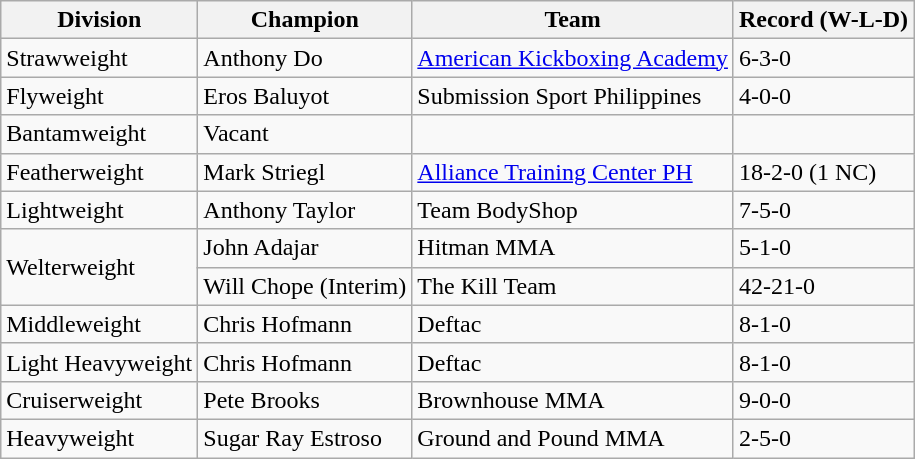<table class="wikitable">
<tr>
<th>Division</th>
<th>Champion</th>
<th>Team</th>
<th>Record (W-L-D)</th>
</tr>
<tr>
<td>Strawweight</td>
<td> Anthony Do</td>
<td><a href='#'>American Kickboxing Academy</a></td>
<td>6-3-0</td>
</tr>
<tr>
<td>Flyweight</td>
<td> Eros Baluyot</td>
<td>Submission Sport Philippines</td>
<td>4-0-0</td>
</tr>
<tr>
<td>Bantamweight</td>
<td>Vacant</td>
<td></td>
<td></td>
</tr>
<tr>
<td>Featherweight</td>
<td> Mark Striegl</td>
<td><a href='#'>Alliance Training Center PH</a></td>
<td>18-2-0 (1 NC)</td>
</tr>
<tr>
<td>Lightweight</td>
<td> Anthony Taylor</td>
<td>Team BodyShop</td>
<td>7-5-0</td>
</tr>
<tr>
<td rowspan="2">Welterweight</td>
<td> John Adajar</td>
<td>Hitman MMA</td>
<td>5-1-0</td>
</tr>
<tr>
<td> Will Chope (Interim)</td>
<td>The Kill Team</td>
<td>42-21-0</td>
</tr>
<tr>
<td>Middleweight</td>
<td> Chris Hofmann</td>
<td>Deftac</td>
<td>8-1-0</td>
</tr>
<tr>
<td>Light Heavyweight</td>
<td> Chris Hofmann</td>
<td>Deftac</td>
<td>8-1-0</td>
</tr>
<tr>
<td>Cruiserweight</td>
<td> Pete Brooks</td>
<td>Brownhouse MMA</td>
<td>9-0-0</td>
</tr>
<tr>
<td>Heavyweight</td>
<td> Sugar Ray Estroso</td>
<td>Ground and Pound MMA</td>
<td>2-5-0</td>
</tr>
</table>
